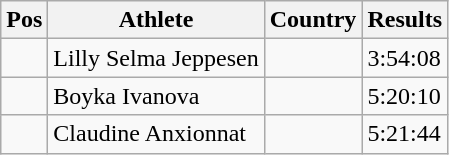<table class="wikitable">
<tr>
<th>Pos</th>
<th>Athlete</th>
<th>Country</th>
<th>Results</th>
</tr>
<tr>
<td align="center"></td>
<td>Lilly Selma Jeppesen</td>
<td></td>
<td>3:54:08</td>
</tr>
<tr>
<td align="center"></td>
<td>Boyka Ivanova</td>
<td></td>
<td>5:20:10</td>
</tr>
<tr>
<td align="center"></td>
<td>Claudine Anxionnat</td>
<td></td>
<td>5:21:44</td>
</tr>
</table>
